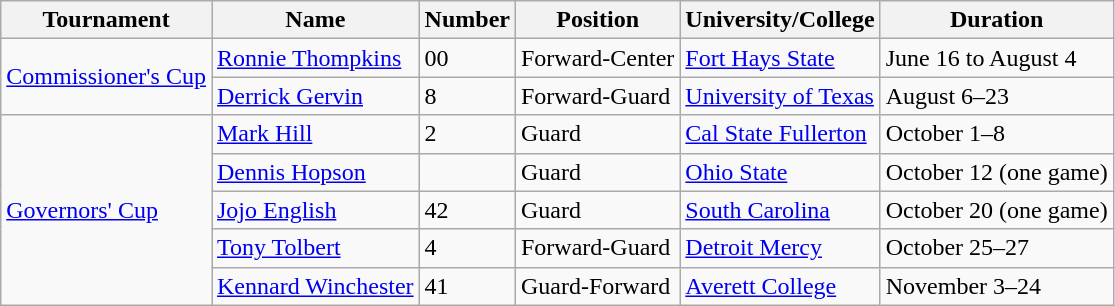<table class="wikitable">
<tr>
<th>Tournament</th>
<th>Name</th>
<th>Number</th>
<th>Position</th>
<th>University/College</th>
<th>Duration</th>
</tr>
<tr>
<td rowspan="2"><a href='#'>Commissioner's Cup</a></td>
<td><a href='#'>Ronnie Thompkins</a></td>
<td>00</td>
<td>Forward-Center</td>
<td><a href='#'>Fort Hays State</a></td>
<td>June 16 to August 4</td>
</tr>
<tr>
<td><a href='#'>Derrick Gervin</a></td>
<td>8</td>
<td>Forward-Guard</td>
<td><a href='#'>University of Texas</a></td>
<td>August 6–23</td>
</tr>
<tr>
<td rowspan="5"><a href='#'>Governors' Cup</a></td>
<td><a href='#'>Mark Hill</a></td>
<td>2</td>
<td>Guard</td>
<td><a href='#'>Cal State Fullerton</a></td>
<td>October 1–8</td>
</tr>
<tr>
<td><a href='#'>Dennis Hopson</a></td>
<td></td>
<td>Guard</td>
<td><a href='#'>Ohio State</a></td>
<td>October 12 (one game)</td>
</tr>
<tr>
<td><a href='#'>Jojo English</a></td>
<td>42</td>
<td>Guard</td>
<td><a href='#'>South Carolina</a></td>
<td>October 20 (one game)</td>
</tr>
<tr>
<td><a href='#'>Tony Tolbert</a></td>
<td>4</td>
<td>Forward-Guard</td>
<td><a href='#'>Detroit Mercy</a></td>
<td>October 25–27</td>
</tr>
<tr>
<td><a href='#'>Kennard Winchester</a></td>
<td>41</td>
<td>Guard-Forward</td>
<td><a href='#'>Averett College</a></td>
<td>November 3–24</td>
</tr>
</table>
